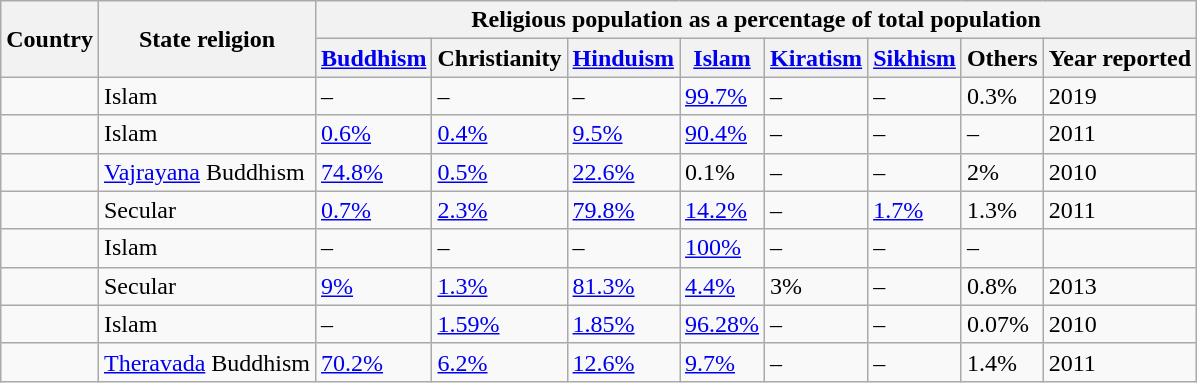<table class="wikitable sortable">
<tr>
<th rowspan = "2">Country</th>
<th rowspan = "2">State religion</th>
<th colspan="8">Religious population as a percentage of total population</th>
</tr>
<tr>
<th><a href='#'>Buddhism</a></th>
<th>Christianity</th>
<th><a href='#'>Hinduism</a></th>
<th><a href='#'>Islam</a></th>
<th><a href='#'>Kiratism</a></th>
<th><a href='#'>Sikhism</a></th>
<th>Others</th>
<th>Year reported</th>
</tr>
<tr>
<td></td>
<td>Islam</td>
<td>–</td>
<td>–</td>
<td>–</td>
<td><a href='#'>99.7%</a></td>
<td>–</td>
<td>–</td>
<td>0.3%</td>
<td>2019</td>
</tr>
<tr>
<td></td>
<td>Islam</td>
<td><a href='#'>0.6%</a></td>
<td><a href='#'>0.4%</a></td>
<td><a href='#'>9.5%</a></td>
<td><a href='#'>90.4%</a></td>
<td>–</td>
<td>–</td>
<td>–</td>
<td>2011</td>
</tr>
<tr>
<td></td>
<td><a href='#'>Vajrayana</a> Buddhism</td>
<td><a href='#'>74.8%</a></td>
<td><a href='#'>0.5%</a></td>
<td><a href='#'>22.6%</a></td>
<td>0.1%</td>
<td>–</td>
<td>–</td>
<td>2%</td>
<td>2010</td>
</tr>
<tr>
<td></td>
<td>Secular</td>
<td><a href='#'>0.7%</a></td>
<td><a href='#'>2.3%</a></td>
<td><a href='#'>79.8%</a></td>
<td><a href='#'>14.2%</a></td>
<td>–</td>
<td><a href='#'>1.7%</a></td>
<td>1.3%</td>
<td>2011</td>
</tr>
<tr>
<td></td>
<td>Islam</td>
<td>–</td>
<td>–</td>
<td>–</td>
<td><a href='#'>100%</a></td>
<td>–</td>
<td>–</td>
<td>–</td>
<td></td>
</tr>
<tr>
<td></td>
<td>Secular</td>
<td><a href='#'>9%</a></td>
<td><a href='#'>1.3%</a></td>
<td><a href='#'>81.3%</a></td>
<td><a href='#'>4.4%</a></td>
<td>3%</td>
<td>–</td>
<td>0.8%</td>
<td>2013</td>
</tr>
<tr>
<td></td>
<td>Islam</td>
<td>–</td>
<td><a href='#'>1.59%</a></td>
<td><a href='#'>1.85%</a></td>
<td><a href='#'>96.28%</a></td>
<td>–</td>
<td>–</td>
<td>0.07%</td>
<td>2010</td>
</tr>
<tr>
<td></td>
<td><a href='#'>Theravada</a> Buddhism</td>
<td><a href='#'>70.2%</a></td>
<td><a href='#'>6.2%</a></td>
<td><a href='#'>12.6%</a></td>
<td><a href='#'>9.7%</a></td>
<td>–</td>
<td>–</td>
<td>1.4%</td>
<td>2011</td>
</tr>
</table>
